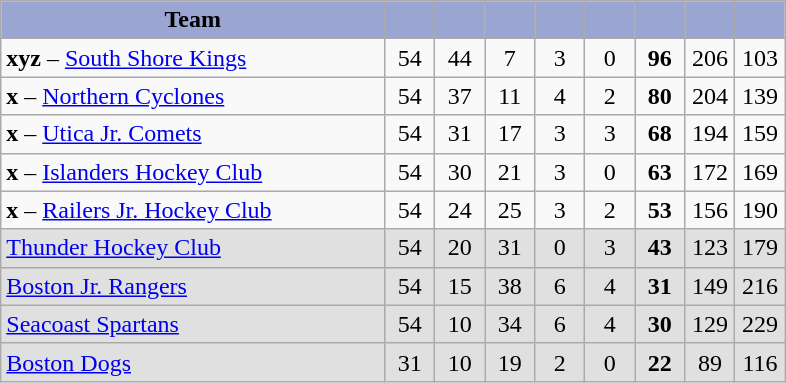<table class="wikitable" style="text-align:center">
<tr>
<th style="background:#9aa5d2; width:46%;">Team</th>
<th style="background:#9aa5d2; width:6%;"></th>
<th style="background:#9aa5d2; width:6%;"></th>
<th style="background:#9aa5d2; width:6%;"></th>
<th style="background:#9aa5d2; width:6%;"></th>
<th style="background:#9aa5d2; width:6%;"></th>
<th style="background:#9aa5d2; width:6%;"></th>
<th style="background:#9aa5d2; width:6%;"></th>
<th style="background:#9aa5d2; width:6%;"></th>
</tr>
<tr>
<td align=left><strong>xyz</strong> – <a href='#'>South Shore Kings</a></td>
<td>54</td>
<td>44</td>
<td>7</td>
<td>3</td>
<td>0</td>
<td><strong>96</strong></td>
<td>206</td>
<td>103</td>
</tr>
<tr>
<td align=left><strong>x</strong> – <a href='#'>Northern Cyclones</a></td>
<td>54</td>
<td>37</td>
<td>11</td>
<td>4</td>
<td>2</td>
<td><strong>80</strong></td>
<td>204</td>
<td>139</td>
</tr>
<tr>
<td align=left><strong>x</strong> – <a href='#'>Utica Jr. Comets</a></td>
<td>54</td>
<td>31</td>
<td>17</td>
<td>3</td>
<td>3</td>
<td><strong>68</strong></td>
<td>194</td>
<td>159</td>
</tr>
<tr>
<td align=left><strong>x</strong> – <a href='#'>Islanders Hockey Club</a></td>
<td>54</td>
<td>30</td>
<td>21</td>
<td>3</td>
<td>0</td>
<td><strong>63</strong></td>
<td>172</td>
<td>169</td>
</tr>
<tr>
<td align=left><strong>x</strong> – <a href='#'>Railers Jr. Hockey Club</a></td>
<td>54</td>
<td>24</td>
<td>25</td>
<td>3</td>
<td>2</td>
<td><strong>53</strong></td>
<td>156</td>
<td>190</td>
</tr>
<tr bgcolor=e0e0e0>
<td align=left><a href='#'>Thunder Hockey Club</a></td>
<td>54</td>
<td>20</td>
<td>31</td>
<td>0</td>
<td>3</td>
<td><strong>43</strong></td>
<td>123</td>
<td>179</td>
</tr>
<tr bgcolor=e0e0e0>
<td align=left><a href='#'>Boston Jr. Rangers</a></td>
<td>54</td>
<td>15</td>
<td>38</td>
<td>6</td>
<td>4</td>
<td><strong>31</strong></td>
<td>149</td>
<td>216</td>
</tr>
<tr bgcolor=e0e0e0>
<td align=left><a href='#'>Seacoast Spartans</a></td>
<td>54</td>
<td>10</td>
<td>34</td>
<td>6</td>
<td>4</td>
<td><strong>30</strong></td>
<td>129</td>
<td>229</td>
</tr>
<tr bgcolor=e0e0e0>
<td align=left><a href='#'>Boston Dogs</a></td>
<td>31</td>
<td>10</td>
<td>19</td>
<td>2</td>
<td>0</td>
<td><strong>22</strong></td>
<td>89</td>
<td>116</td>
</tr>
</table>
